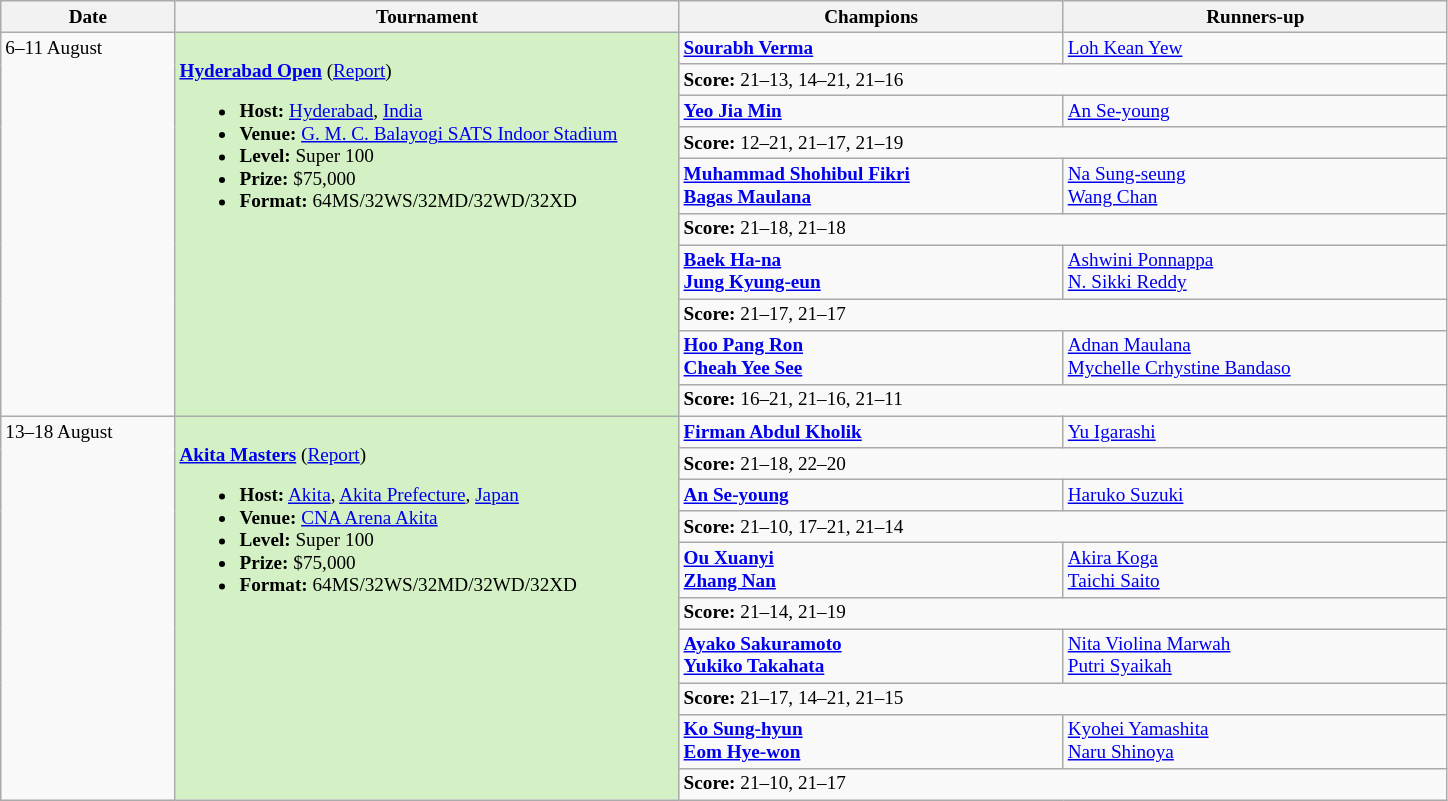<table class=wikitable style=font-size:80%>
<tr>
<th width=110>Date</th>
<th width=330>Tournament</th>
<th width=250>Champions</th>
<th width=250>Runners-up</th>
</tr>
<tr valign=top>
<td rowspan=10>6–11 August</td>
<td style="background:#D4F1C5;" rowspan="10"><br><strong><a href='#'>Hyderabad Open</a></strong> (<a href='#'>Report</a>)<ul><li><strong>Host:</strong> <a href='#'>Hyderabad</a>, <a href='#'>India</a></li><li><strong>Venue:</strong> <a href='#'>G. M. C. Balayogi SATS Indoor Stadium</a></li><li><strong>Level:</strong> Super 100</li><li><strong>Prize:</strong> $75,000</li><li><strong>Format:</strong> 64MS/32WS/32MD/32WD/32XD</li></ul></td>
<td><strong> <a href='#'>Sourabh Verma</a></strong></td>
<td> <a href='#'>Loh Kean Yew</a></td>
</tr>
<tr>
<td colspan=2><strong>Score:</strong> 21–13, 14–21, 21–16</td>
</tr>
<tr valign=top>
<td><strong> <a href='#'>Yeo Jia Min</a></strong></td>
<td> <a href='#'>An Se-young</a></td>
</tr>
<tr>
<td colspan=2><strong>Score:</strong> 12–21, 21–17, 21–19</td>
</tr>
<tr valign=top>
<td><strong> <a href='#'>Muhammad Shohibul Fikri</a><br> <a href='#'>Bagas Maulana</a></strong></td>
<td> <a href='#'>Na Sung-seung</a><br> <a href='#'>Wang Chan</a></td>
</tr>
<tr>
<td colspan=2><strong>Score:</strong> 21–18, 21–18</td>
</tr>
<tr valign=top>
<td><strong> <a href='#'>Baek Ha-na</a><br> <a href='#'>Jung Kyung-eun</a></strong></td>
<td> <a href='#'>Ashwini Ponnappa</a><br> <a href='#'>N. Sikki Reddy</a></td>
</tr>
<tr>
<td colspan=2><strong>Score:</strong> 21–17, 21–17</td>
</tr>
<tr valign=top>
<td><strong> <a href='#'>Hoo Pang Ron</a><br> <a href='#'>Cheah Yee See</a></strong></td>
<td> <a href='#'>Adnan Maulana</a><br> <a href='#'>Mychelle Crhystine Bandaso</a></td>
</tr>
<tr>
<td colspan=2><strong>Score:</strong> 16–21, 21–16, 21–11</td>
</tr>
<tr valign=top>
<td rowspan=10>13–18 August</td>
<td style="background:#D4F1C5;" rowspan="10"><br><strong><a href='#'>Akita Masters</a></strong> (<a href='#'>Report</a>)<ul><li><strong>Host:</strong> <a href='#'>Akita</a>, <a href='#'>Akita Prefecture</a>, <a href='#'>Japan</a></li><li><strong>Venue:</strong> <a href='#'>CNA Arena Akita</a></li><li><strong>Level:</strong> Super 100</li><li><strong>Prize:</strong> $75,000</li><li><strong>Format:</strong> 64MS/32WS/32MD/32WD/32XD</li></ul></td>
<td><strong> <a href='#'>Firman Abdul Kholik</a></strong></td>
<td> <a href='#'>Yu Igarashi</a></td>
</tr>
<tr>
<td colspan=2><strong>Score:</strong> 21–18, 22–20</td>
</tr>
<tr valign=top>
<td><strong> <a href='#'>An Se-young</a></strong></td>
<td> <a href='#'>Haruko Suzuki</a></td>
</tr>
<tr>
<td colspan=2><strong>Score:</strong> 21–10, 17–21, 21–14</td>
</tr>
<tr valign=top>
<td><strong> <a href='#'>Ou Xuanyi</a><br> <a href='#'>Zhang Nan</a></strong></td>
<td> <a href='#'>Akira Koga</a><br> <a href='#'>Taichi Saito</a></td>
</tr>
<tr>
<td colspan=2><strong>Score:</strong> 21–14, 21–19</td>
</tr>
<tr valign=top>
<td><strong> <a href='#'>Ayako Sakuramoto</a><br> <a href='#'>Yukiko Takahata</a></strong></td>
<td> <a href='#'>Nita Violina Marwah</a><br> <a href='#'>Putri Syaikah</a></td>
</tr>
<tr>
<td colspan=2><strong>Score:</strong> 21–17, 14–21, 21–15</td>
</tr>
<tr valign=top>
<td><strong> <a href='#'>Ko Sung-hyun</a><br> <a href='#'>Eom Hye-won</a></strong></td>
<td> <a href='#'>Kyohei Yamashita</a><br> <a href='#'>Naru Shinoya</a></td>
</tr>
<tr>
<td colspan=2><strong>Score:</strong> 21–10, 21–17</td>
</tr>
</table>
